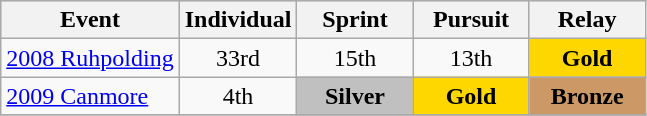<table class="wikitable" style="text-align: center;">
<tr bgcolor="cccccc">
<th>Event</th>
<th>Individual</th>
<th>Sprint</th>
<th>Pursuit</th>
<th>Relay</th>
</tr>
<tr>
<td align=left> <a href='#'>2008 Ruhpolding</a></td>
<td width="70">33rd</td>
<td width="70">15th</td>
<td width="70">13th</td>
<td bgcolor=gold width="70"><strong>Gold</strong></td>
</tr>
<tr>
<td align=left> <a href='#'>2009 Canmore</a></td>
<td>4th</td>
<td bgcolor=silver><strong>Silver</strong></td>
<td bgcolor=gold><strong>Gold</strong></td>
<td bgcolor=CC9966><strong>Bronze</strong></td>
</tr>
<tr>
</tr>
</table>
